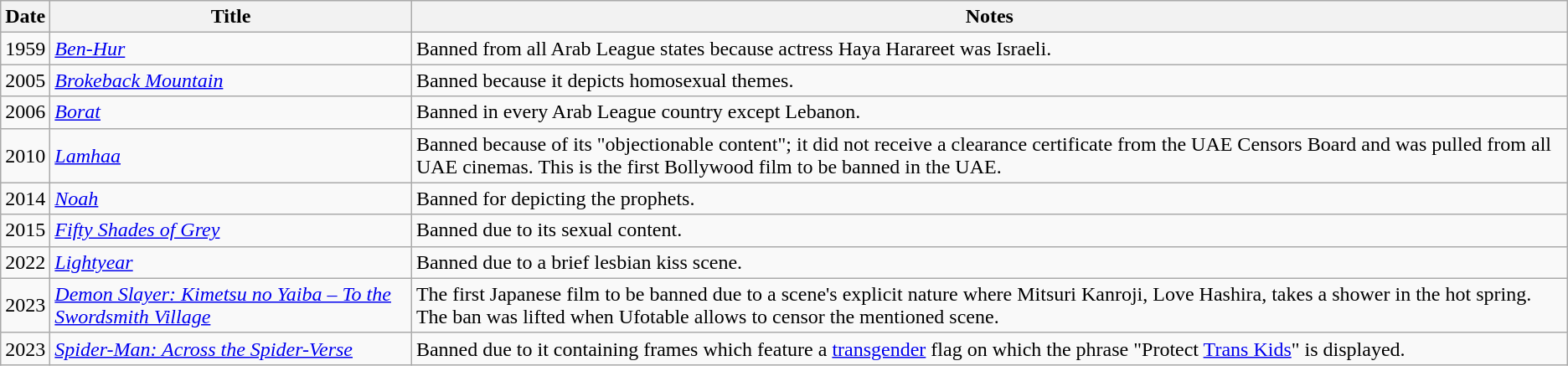<table class="wikitable sortable">
<tr>
<th>Date</th>
<th>Title</th>
<th>Notes</th>
</tr>
<tr>
<td>1959</td>
<td><em><a href='#'>Ben-Hur</a></em></td>
<td>Banned from all Arab League states because actress Haya Harareet was Israeli.</td>
</tr>
<tr>
<td>2005</td>
<td><em><a href='#'>Brokeback Mountain</a></em></td>
<td>Banned because it depicts homosexual themes.</td>
</tr>
<tr>
<td>2006</td>
<td><em><a href='#'>Borat</a></em></td>
<td>Banned in every Arab League country except Lebanon.</td>
</tr>
<tr>
<td>2010</td>
<td><em><a href='#'>Lamhaa</a></em></td>
<td>Banned because of its "objectionable content"; it did not receive a clearance certificate from the UAE Censors Board and was pulled from all UAE cinemas. This is the first Bollywood film to be banned in the UAE.</td>
</tr>
<tr>
<td>2014</td>
<td><em><a href='#'>Noah</a></em></td>
<td>Banned for depicting the prophets.</td>
</tr>
<tr>
<td>2015</td>
<td><em><a href='#'>Fifty Shades of Grey</a></em></td>
<td>Banned due to its sexual content.</td>
</tr>
<tr>
<td>2022</td>
<td><em><a href='#'>Lightyear</a></em></td>
<td>Banned due to a brief lesbian kiss scene.</td>
</tr>
<tr>
<td>2023</td>
<td><em><a href='#'>Demon Slayer: Kimetsu no Yaiba – To the Swordsmith Village</a></em></td>
<td>The first Japanese film to be banned due to a scene's explicit nature where Mitsuri Kanroji, Love Hashira, takes a shower in the hot spring. The ban was lifted when Ufotable allows to censor the mentioned scene.</td>
</tr>
<tr>
<td>2023</td>
<td><em><a href='#'>Spider-Man: Across the Spider-Verse</a></em></td>
<td>Banned due to it containing frames which feature a <a href='#'>transgender</a> flag on which the phrase "Protect <a href='#'>Trans Kids</a>" is displayed.</td>
</tr>
</table>
